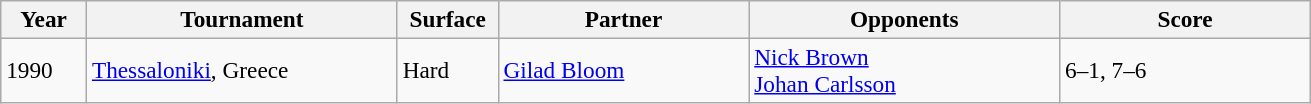<table class="sortable wikitable" style=font-size:97%>
<tr>
<th width=50>Year</th>
<th width=200>Tournament</th>
<th width=60>Surface</th>
<th width=160>Partner</th>
<th width=200>Opponents</th>
<th width=160>Score</th>
</tr>
<tr>
<td>1990</td>
<td><a href='#'>Thessaloniki</a>, Greece</td>
<td>Hard</td>
<td> <a href='#'>Gilad Bloom</a></td>
<td> <a href='#'>Nick Brown</a><br> <a href='#'>Johan Carlsson</a></td>
<td>6–1, 7–6</td>
</tr>
</table>
